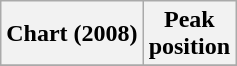<table class="wikitable">
<tr>
<th>Chart (2008)</th>
<th>Peak<br>position</th>
</tr>
<tr>
</tr>
</table>
